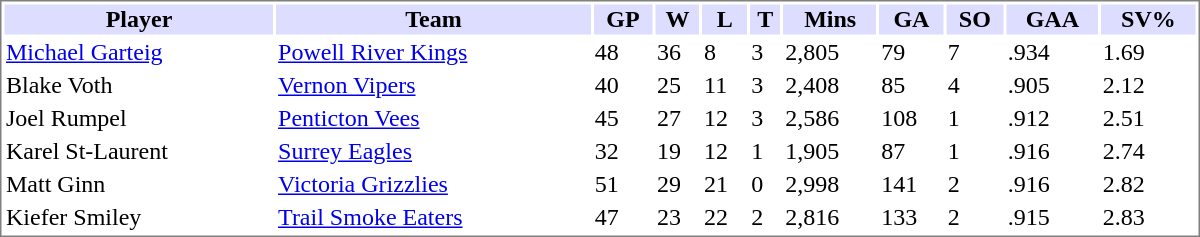<table cellpadding="1"  style="width:800px; font-size:100%; border:1px solid gray;">
<tr>
<th style="background:#ddf; width:200;">Player</th>
<th style="background:#ddf; width:150;">Team</th>
<th style="background:#ddf; width:50;"><abbr>GP</abbr></th>
<th style="background:#ddf; width:50;"><abbr>W</abbr></th>
<th style="background:#ddf; width:50;"><abbr>L</abbr></th>
<th style="background:#ddf; width:50;"><abbr>T</abbr></th>
<th style="background:#ddf; width:50;"><abbr>Mins</abbr></th>
<th style="background:#ddf; width:50;"><abbr>GA</abbr></th>
<th style="background:#ddf; width:50;"><abbr>SO</abbr></th>
<th style="background:#ddf; width:50;"><abbr>GAA</abbr></th>
<th style="background:#ddf; width:50;"><abbr>SV%</abbr></th>
</tr>
<tr>
<td><a href='#'>Michael Garteig</a></td>
<td><a href='#'>Powell River Kings</a></td>
<td>48</td>
<td>36</td>
<td>8</td>
<td>3</td>
<td>2,805</td>
<td>79</td>
<td>7</td>
<td>.934</td>
<td>1.69</td>
</tr>
<tr>
<td>Blake Voth</td>
<td><a href='#'>Vernon Vipers</a></td>
<td>40</td>
<td>25</td>
<td>11</td>
<td>3</td>
<td>2,408</td>
<td>85</td>
<td>4</td>
<td>.905</td>
<td>2.12</td>
</tr>
<tr>
<td>Joel Rumpel</td>
<td><a href='#'>Penticton Vees</a></td>
<td>45</td>
<td>27</td>
<td>12</td>
<td>3</td>
<td>2,586</td>
<td>108</td>
<td>1</td>
<td>.912</td>
<td>2.51</td>
</tr>
<tr>
<td>Karel St-Laurent</td>
<td><a href='#'>Surrey Eagles</a></td>
<td>32</td>
<td>19</td>
<td>12</td>
<td>1</td>
<td>1,905</td>
<td>87</td>
<td>1</td>
<td>.916</td>
<td>2.74</td>
</tr>
<tr>
<td>Matt Ginn</td>
<td><a href='#'>Victoria Grizzlies</a></td>
<td>51</td>
<td>29</td>
<td>21</td>
<td>0</td>
<td>2,998</td>
<td>141</td>
<td>2</td>
<td>.916</td>
<td>2.82</td>
</tr>
<tr>
<td>Kiefer Smiley</td>
<td><a href='#'>Trail Smoke Eaters</a></td>
<td>47</td>
<td>23</td>
<td>22</td>
<td>2</td>
<td>2,816</td>
<td>133</td>
<td>2</td>
<td>.915</td>
<td>2.83</td>
</tr>
</table>
